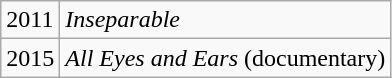<table class="wikitable">
<tr>
<td>2011</td>
<td><em>Inseparable</em></td>
</tr>
<tr>
<td>2015</td>
<td><em>All Eyes and Ears</em> (documentary)</td>
</tr>
</table>
